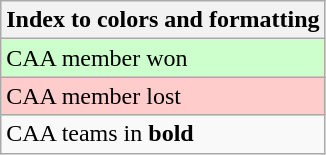<table class="wikitable">
<tr>
<th>Index to colors and formatting</th>
</tr>
<tr bgcolor= #ccffcc>
<td>CAA member won</td>
</tr>
<tr bgcolor=#ffcccc>
<td>CAA member lost</td>
</tr>
<tr>
<td>CAA teams in <strong>bold</strong></td>
</tr>
</table>
